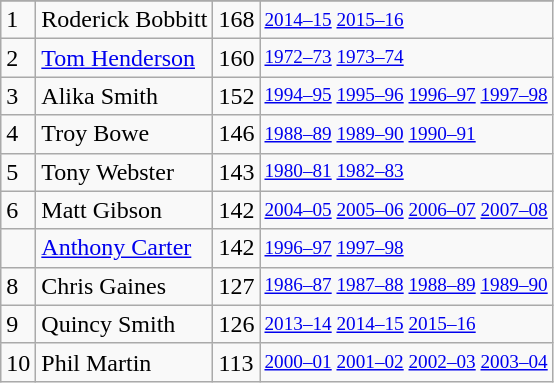<table class="wikitable">
<tr>
</tr>
<tr>
<td>1</td>
<td>Roderick Bobbitt</td>
<td>168</td>
<td style="font-size:80%;"><a href='#'>2014–15</a> <a href='#'>2015–16</a></td>
</tr>
<tr>
<td>2</td>
<td><a href='#'>Tom Henderson</a></td>
<td>160</td>
<td style="font-size:80%;"><a href='#'>1972–73</a> <a href='#'>1973–74</a></td>
</tr>
<tr>
<td>3</td>
<td>Alika Smith</td>
<td>152</td>
<td style="font-size:80%;"><a href='#'>1994–95</a> <a href='#'>1995–96</a> <a href='#'>1996–97</a> <a href='#'>1997–98</a></td>
</tr>
<tr>
<td>4</td>
<td>Troy Bowe</td>
<td>146</td>
<td style="font-size:80%;"><a href='#'>1988–89</a> <a href='#'>1989–90</a> <a href='#'>1990–91</a></td>
</tr>
<tr>
<td>5</td>
<td>Tony Webster</td>
<td>143</td>
<td style="font-size:80%;"><a href='#'>1980–81</a> <a href='#'>1982–83</a></td>
</tr>
<tr>
<td>6</td>
<td>Matt Gibson</td>
<td>142</td>
<td style="font-size:80%;"><a href='#'>2004–05</a> <a href='#'>2005–06</a> <a href='#'>2006–07</a> <a href='#'>2007–08</a></td>
</tr>
<tr>
<td></td>
<td><a href='#'>Anthony Carter</a></td>
<td>142</td>
<td style="font-size:80%;"><a href='#'>1996–97</a> <a href='#'>1997–98</a></td>
</tr>
<tr>
<td>8</td>
<td>Chris Gaines</td>
<td>127</td>
<td style="font-size:80%;"><a href='#'>1986–87</a> <a href='#'>1987–88</a> <a href='#'>1988–89</a> <a href='#'>1989–90</a></td>
</tr>
<tr>
<td>9</td>
<td>Quincy Smith</td>
<td>126</td>
<td style="font-size:80%;"><a href='#'>2013–14</a> <a href='#'>2014–15</a> <a href='#'>2015–16</a></td>
</tr>
<tr>
<td>10</td>
<td>Phil Martin</td>
<td>113</td>
<td style="font-size:80%;"><a href='#'>2000–01</a> <a href='#'>2001–02</a> <a href='#'>2002–03</a> <a href='#'>2003–04</a></td>
</tr>
</table>
